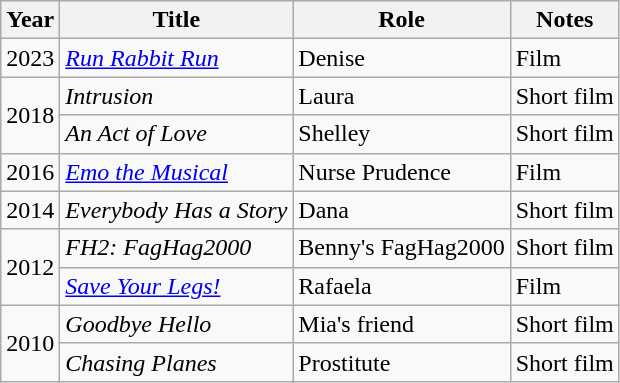<table class="wikitable">
<tr>
<th>Year</th>
<th>Title</th>
<th>Role</th>
<th>Notes</th>
</tr>
<tr>
<td>2023</td>
<td><em><a href='#'>Run Rabbit Run</a></em></td>
<td>Denise</td>
<td>Film</td>
</tr>
<tr>
<td rowspan="2">2018</td>
<td><em>Intrusion</em></td>
<td>Laura</td>
<td>Short film</td>
</tr>
<tr>
<td><em>An Act of Love</em></td>
<td>Shelley</td>
<td>Short film</td>
</tr>
<tr>
<td>2016</td>
<td><em><a href='#'>Emo the Musical</a></em></td>
<td>Nurse Prudence</td>
<td>Film</td>
</tr>
<tr>
<td>2014</td>
<td><em>Everybody Has a Story</em></td>
<td>Dana</td>
<td>Short film</td>
</tr>
<tr>
<td rowspan="2">2012</td>
<td><em>FH2: FagHag2000</em></td>
<td>Benny's FagHag2000</td>
<td>Short film</td>
</tr>
<tr>
<td><em><a href='#'>Save Your Legs!</a></em></td>
<td>Rafaela</td>
<td>Film</td>
</tr>
<tr>
<td rowspan="2">2010</td>
<td><em>Goodbye Hello</em></td>
<td>Mia's friend</td>
<td>Short film</td>
</tr>
<tr>
<td><em>Chasing Planes</em></td>
<td>Prostitute</td>
<td>Short film</td>
</tr>
</table>
